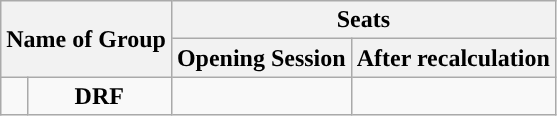<table class="wikitable">
<tr>
<th colspan="2" rowspan="2">Name of Group</th>
<th colspan="2">Seats</th>
</tr>
<tr>
<th>Opening Session</th>
<th>After recalculation</th>
</tr>
<tr>
<td style="color:inherit;background:"></td>
<td style="text-align:center"><strong>DRF</strong></td>
<td></td>
<td></td>
</tr>
</table>
